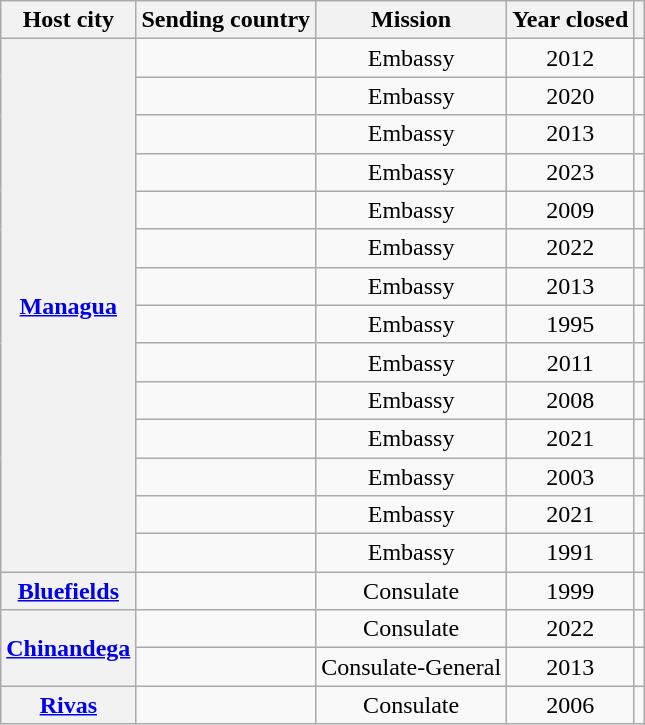<table class="wikitable plainrowheaders">
<tr>
<th scope="col">Host city</th>
<th scope="col">Sending country</th>
<th scope="col">Mission</th>
<th scope="col">Year closed</th>
<th scope="col"></th>
</tr>
<tr>
<th rowspan="14"><a href='#'>Managua</a></th>
<td></td>
<td style="text-align:center;">Embassy</td>
<td style="text-align:center;">2012</td>
<td style="text-align:center;"></td>
</tr>
<tr>
<td></td>
<td style="text-align:center;">Embassy</td>
<td style="text-align:center;">2020</td>
<td style="text-align:center;"></td>
</tr>
<tr>
<td></td>
<td style="text-align:center;">Embassy</td>
<td style="text-align:center;">2013</td>
<td style="text-align:center;"></td>
</tr>
<tr>
<td></td>
<td style="text-align:center;">Embassy</td>
<td style="text-align:center;">2023</td>
<td style="text-align:center;"></td>
</tr>
<tr>
<td></td>
<td style="text-align:center;">Embassy</td>
<td style="text-align:center;">2009</td>
<td style="text-align:center;"></td>
</tr>
<tr>
<td></td>
<td style="text-align:center;">Embassy</td>
<td style="text-align:center;">2022</td>
<td style="text-align:center;"></td>
</tr>
<tr>
<td></td>
<td style="text-align:center;">Embassy</td>
<td style="text-align:center;">2013</td>
<td style="text-align:center;"></td>
</tr>
<tr>
<td></td>
<td style="text-align:center;">Embassy</td>
<td style="text-align:center;">1995</td>
<td style="text-align:center;"></td>
</tr>
<tr>
<td></td>
<td style="text-align:center;">Embassy</td>
<td style="text-align:center;">2011</td>
<td style="text-align:center;"></td>
</tr>
<tr>
<td></td>
<td style="text-align:center;">Embassy</td>
<td style="text-align:center;">2008</td>
<td style="text-align:center;"></td>
</tr>
<tr>
<td></td>
<td style="text-align:center;">Embassy</td>
<td style="text-align:center;">2021</td>
<td style="text-align:center;"></td>
</tr>
<tr>
<td></td>
<td style="text-align:center;">Embassy</td>
<td style="text-align:center;">2003</td>
<td style="text-align:center;"></td>
</tr>
<tr>
<td></td>
<td style="text-align:center;">Embassy</td>
<td style="text-align:center;">2021</td>
<td style="text-align:center;"></td>
</tr>
<tr>
<td></td>
<td style="text-align:center;">Embassy</td>
<td style="text-align:center;">1991</td>
<td style="text-align:center;"></td>
</tr>
<tr>
<th><a href='#'>Bluefields</a></th>
<td></td>
<td style="text-align:center;">Consulate</td>
<td style="text-align:center;">1999</td>
<td style="text-align:center;"></td>
</tr>
<tr>
<th rowspan="2"><a href='#'>Chinandega</a></th>
<td></td>
<td style="text-align:center;">Consulate</td>
<td style="text-align:center;">2022</td>
<td style="text-align:center;"></td>
</tr>
<tr>
<td></td>
<td style="text-align:center;">Consulate-General</td>
<td style="text-align:center;">2013</td>
<td style="text-align:center;"></td>
</tr>
<tr>
<th><a href='#'>Rivas</a></th>
<td></td>
<td style="text-align:center;">Consulate</td>
<td style="text-align:center;">2006</td>
<td style="text-align:center;"></td>
</tr>
</table>
